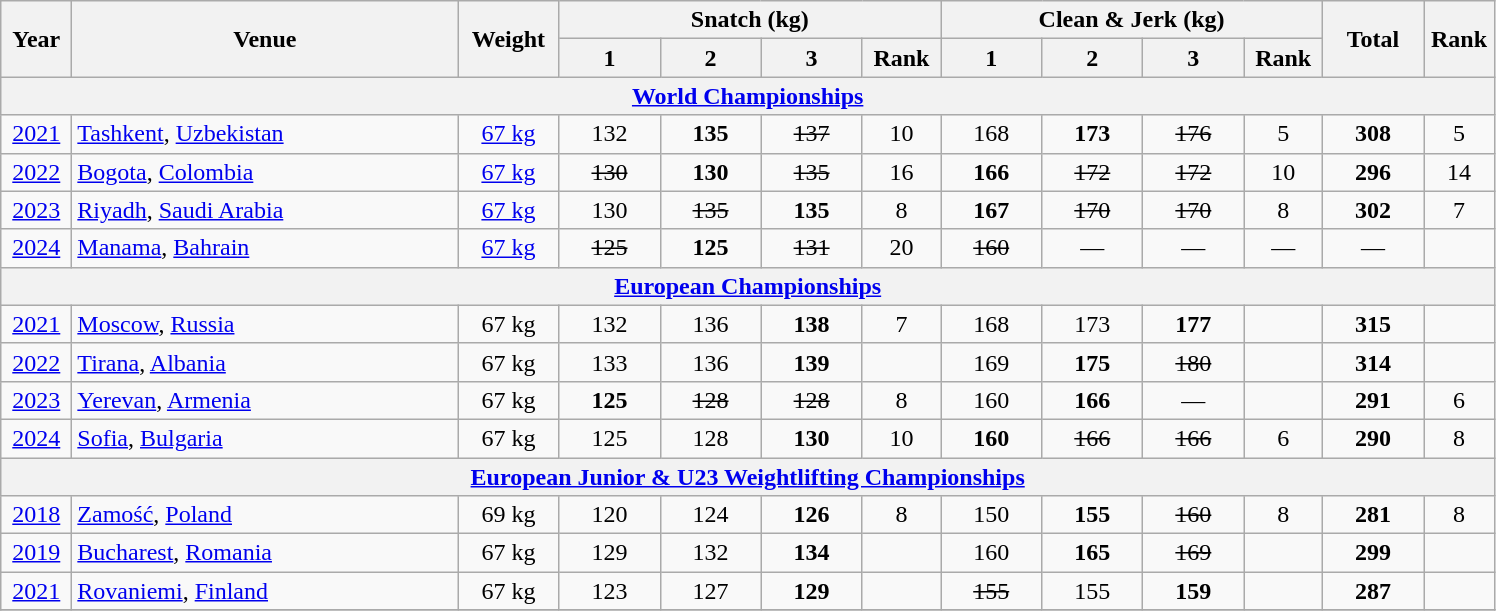<table class="wikitable" style="text-align:center;">
<tr>
<th rowspan=2 width=40>Year</th>
<th rowspan=2 width=250>Venue</th>
<th rowspan=2 width=60>Weight</th>
<th colspan=4>Snatch (kg)</th>
<th colspan=4>Clean & Jerk (kg)</th>
<th rowspan=2 width=60>Total</th>
<th rowspan=2 width=40>Rank</th>
</tr>
<tr>
<th width=60>1</th>
<th width=60>2</th>
<th width=60>3</th>
<th width=45>Rank</th>
<th width=60>1</th>
<th width=60>2</th>
<th width=60>3</th>
<th width=45>Rank</th>
</tr>
<tr>
<th colspan=13><a href='#'>World Championships</a></th>
</tr>
<tr>
<td><a href='#'>2021</a></td>
<td align=left> <a href='#'>Tashkent</a>, <a href='#'>Uzbekistan</a></td>
<td><a href='#'>67 kg</a></td>
<td>132</td>
<td><strong>135</strong></td>
<td><s>137</s></td>
<td>10</td>
<td>168</td>
<td><strong>173</strong></td>
<td><s>176</s></td>
<td>5</td>
<td><strong>308</strong></td>
<td>5</td>
</tr>
<tr>
<td><a href='#'>2022</a></td>
<td align=left> <a href='#'>Bogota</a>, <a href='#'>Colombia</a></td>
<td><a href='#'>67 kg</a></td>
<td><s>130</s></td>
<td><strong>130</strong></td>
<td><s>135</s></td>
<td>16</td>
<td><strong>166</strong></td>
<td><s>172</s></td>
<td><s>172</s></td>
<td>10</td>
<td><strong>296</strong></td>
<td>14 </td>
</tr>
<tr>
<td><a href='#'>2023</a></td>
<td align=left> <a href='#'>Riyadh</a>, <a href='#'>Saudi Arabia</a></td>
<td><a href='#'>67 kg</a></td>
<td>130</td>
<td><s>135</s></td>
<td><strong>135</strong></td>
<td>8</td>
<td><strong>167</strong></td>
<td><s>170</s></td>
<td><s>170</s></td>
<td>8</td>
<td><strong>302</strong></td>
<td>7 </td>
</tr>
<tr>
<td><a href='#'>2024</a></td>
<td align=left> <a href='#'>Manama</a>, <a href='#'>Bahrain</a></td>
<td><a href='#'>67 kg</a></td>
<td><s>125</s></td>
<td><strong>125</strong></td>
<td><s>131</s></td>
<td>20</td>
<td><s>160</s></td>
<td>—</td>
<td>—</td>
<td>—</td>
<td>—</td>
<td></td>
</tr>
<tr>
<th colspan=13><a href='#'>European Championships</a></th>
</tr>
<tr>
<td><a href='#'>2021</a></td>
<td align="left"> <a href='#'>Moscow</a>, <a href='#'>Russia</a></td>
<td>67 kg</td>
<td>132</td>
<td>136</td>
<td><strong>138</strong></td>
<td>7</td>
<td>168</td>
<td>173</td>
<td><strong>177</strong></td>
<td></td>
<td><strong>315</strong></td>
<td></td>
</tr>
<tr>
<td><a href='#'>2022</a></td>
<td align="left"> <a href='#'>Tirana</a>, <a href='#'>Albania</a></td>
<td>67 kg</td>
<td>133</td>
<td>136</td>
<td><strong>139</strong></td>
<td></td>
<td>169</td>
<td><strong>175</strong></td>
<td><s>180</s></td>
<td></td>
<td><strong>314</strong></td>
<td></td>
</tr>
<tr>
<td><a href='#'>2023</a></td>
<td align="left"> <a href='#'>Yerevan</a>, <a href='#'>Armenia</a></td>
<td>67 kg</td>
<td><strong>125</strong></td>
<td><s>128</s></td>
<td><s>128</s></td>
<td>8</td>
<td>160</td>
<td><strong>166</strong></td>
<td>—</td>
<td></td>
<td><strong>291</strong></td>
<td>6</td>
</tr>
<tr>
<td><a href='#'>2024</a></td>
<td align="left"> <a href='#'>Sofia</a>, <a href='#'>Bulgaria</a></td>
<td>67 kg</td>
<td>125</td>
<td>128</td>
<td><strong>130</strong></td>
<td>10</td>
<td><strong>160</strong></td>
<td><s>166</s></td>
<td><s>166</s></td>
<td>6</td>
<td><strong>290</strong></td>
<td>8</td>
</tr>
<tr>
<th colspan="13"><a href='#'>European Junior & U23 Weightlifting Championships</a></th>
</tr>
<tr>
<td><a href='#'>2018</a></td>
<td align="left"> <a href='#'>Zamość</a>, <a href='#'>Poland</a></td>
<td>69 kg</td>
<td>120</td>
<td>124</td>
<td><strong>126</strong></td>
<td>8</td>
<td>150</td>
<td><strong>155</strong></td>
<td><s>160</s></td>
<td>8</td>
<td><strong>281</strong></td>
<td>8</td>
</tr>
<tr>
<td><a href='#'>2019</a></td>
<td align="left"> <a href='#'>Bucharest</a>, <a href='#'>Romania</a></td>
<td>67 kg</td>
<td>129</td>
<td>132</td>
<td><strong>134</strong></td>
<td></td>
<td>160</td>
<td><strong>165</strong></td>
<td><s>169</s></td>
<td></td>
<td><strong>299</strong></td>
<td></td>
</tr>
<tr>
<td><a href='#'>2021</a></td>
<td align="left"> <a href='#'>Rovaniemi</a>, <a href='#'>Finland</a></td>
<td>67 kg</td>
<td>123</td>
<td>127</td>
<td><strong>129</strong></td>
<td></td>
<td><s>155</s></td>
<td>155</td>
<td><strong>159</strong></td>
<td></td>
<td><strong>287</strong></td>
<td> </td>
</tr>
<tr>
</tr>
</table>
